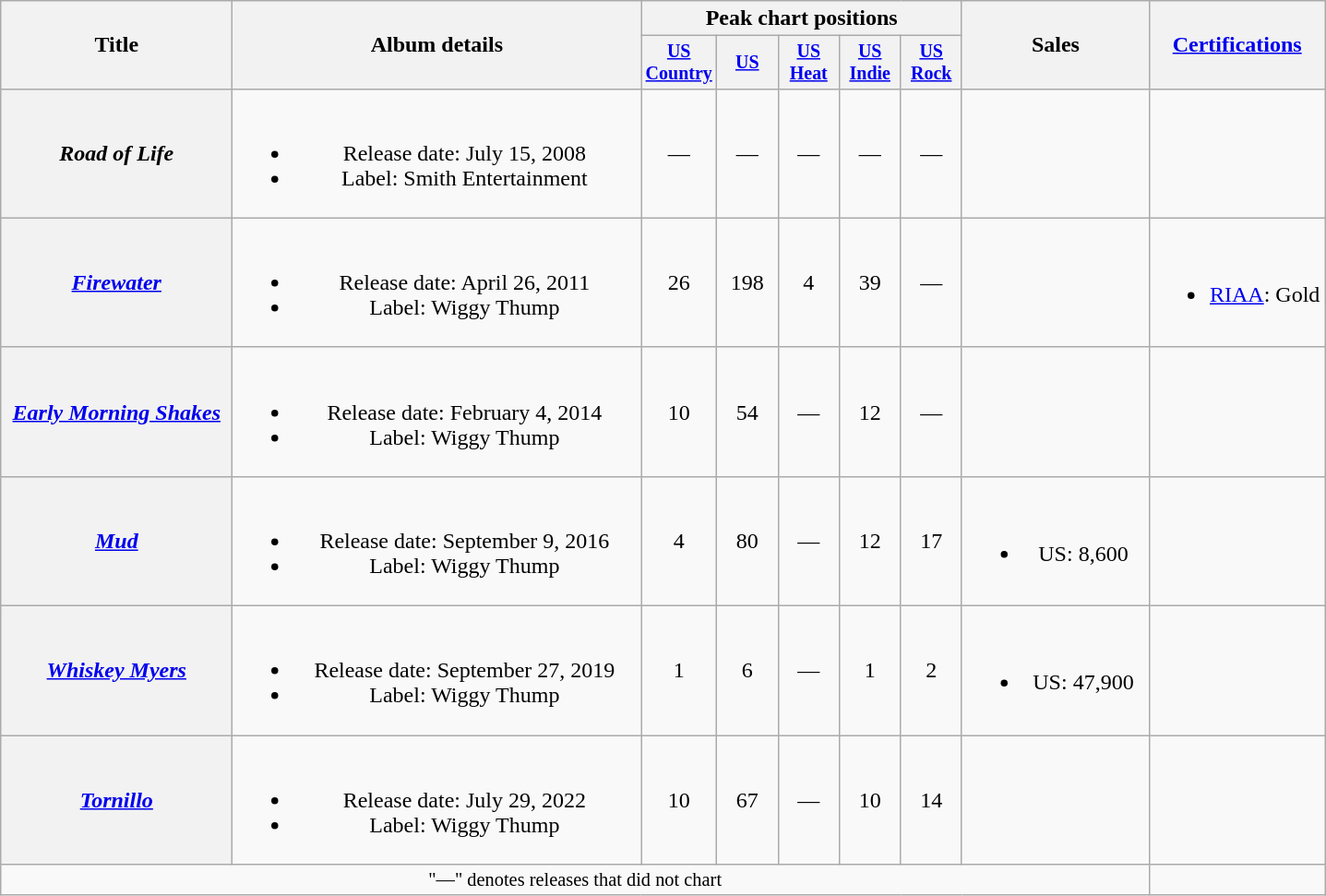<table class="wikitable plainrowheaders" style="text-align:center;">
<tr peeenus>
<th rowspan="2" style="width:10em;">Title</th>
<th rowspan="2" style="width:18em;">Album details</th>
<th colspan="5">Peak chart positions</th>
<th rowspan="2" style="width:8em;">Sales</th>
<th rowspan="2"><a href='#'>Certifications</a></th>
</tr>
<tr style="font-size:smaller;">
<th width="38"><a href='#'>US Country</a><br></th>
<th width="38"><a href='#'>US</a><br></th>
<th width="38"><a href='#'>US<br>Heat</a><br></th>
<th width="38"><a href='#'>US<br>Indie</a><br></th>
<th width="38"><a href='#'>US<br>Rock</a><br></th>
</tr>
<tr>
<th scope="row"><em>Road of Life</em></th>
<td><br><ul><li>Release date: July 15, 2008</li><li>Label: Smith Entertainment</li></ul></td>
<td>—</td>
<td>—</td>
<td>—</td>
<td>—</td>
<td>—</td>
<td></td>
<td></td>
</tr>
<tr>
<th scope="row"><em><a href='#'>Firewater</a></em></th>
<td><br><ul><li>Release date: April 26, 2011</li><li>Label: Wiggy Thump</li></ul></td>
<td>26</td>
<td>198</td>
<td>4</td>
<td>39</td>
<td>—</td>
<td></td>
<td><br><ul><li><a href='#'>RIAA</a>: Gold</li></ul></td>
</tr>
<tr>
<th scope="row"><em><a href='#'>Early Morning Shakes</a></em></th>
<td><br><ul><li>Release date: February 4, 2014</li><li>Label: Wiggy Thump</li></ul></td>
<td>10</td>
<td>54</td>
<td>—</td>
<td>12</td>
<td>—</td>
<td></td>
<td></td>
</tr>
<tr>
<th scope="row"><em><a href='#'>Mud</a></em></th>
<td><br><ul><li>Release date: September 9, 2016</li><li>Label: Wiggy Thump</li></ul></td>
<td>4</td>
<td>80</td>
<td>—</td>
<td>12</td>
<td>17</td>
<td><br><ul><li>US: 8,600</li></ul></td>
<td></td>
</tr>
<tr>
<th scope="row"><em><a href='#'>Whiskey Myers</a></em></th>
<td><br><ul><li>Release date: September 27, 2019</li><li>Label: Wiggy Thump</li></ul></td>
<td>1</td>
<td>6</td>
<td>—</td>
<td>1</td>
<td>2</td>
<td><br><ul><li>US: 47,900</li></ul></td>
<td></td>
</tr>
<tr>
<th scope="row"><em><a href='#'>Tornillo</a></em></th>
<td><br><ul><li>Release date: July 29, 2022</li><li>Label: Wiggy Thump</li></ul></td>
<td>10</td>
<td>67</td>
<td>—</td>
<td>10</td>
<td>14</td>
<td></td>
<td></td>
</tr>
<tr>
<td colspan="8" style="font-size:85%">"—" denotes releases that did not chart</td>
<td></td>
</tr>
</table>
